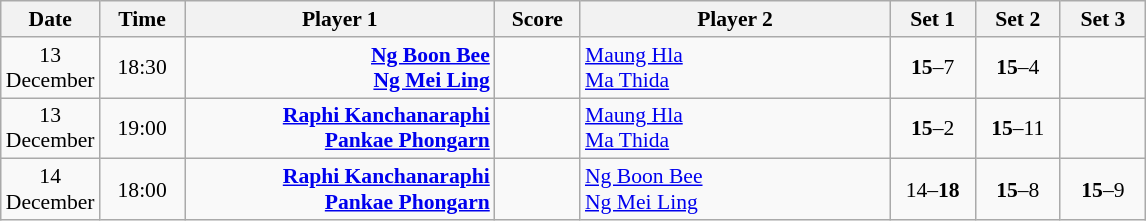<table class="wikitable" style="font-size:90%; text-align:center">
<tr>
<th width="50">Date</th>
<th width="50">Time</th>
<th width="200">Player 1</th>
<th width="50">Score</th>
<th width="200">Player 2</th>
<th width="50">Set 1</th>
<th width="50">Set 2</th>
<th width="50">Set 3</th>
</tr>
<tr>
<td>13 December</td>
<td>18:30</td>
<td align="right"><strong><a href='#'>Ng Boon Bee</a> <br><a href='#'>Ng Mei Ling</a> </strong></td>
<td></td>
<td align="left"> <a href='#'>Maung Hla</a><br> <a href='#'>Ma Thida</a></td>
<td><strong>15</strong>–7</td>
<td><strong>15</strong>–4</td>
<td></td>
</tr>
<tr>
<td>13 December</td>
<td>19:00</td>
<td align="right"><strong><a href='#'>Raphi Kanchanaraphi</a> <br><a href='#'>Pankae Phongarn</a> </strong></td>
<td></td>
<td align="left"> <a href='#'>Maung Hla</a><br> <a href='#'>Ma Thida</a></td>
<td><strong>15</strong>–2</td>
<td><strong>15</strong>–11</td>
<td></td>
</tr>
<tr>
<td>14 December</td>
<td>18:00</td>
<td align="right"><strong><a href='#'>Raphi Kanchanaraphi</a> <br><a href='#'>Pankae Phongarn</a> </strong></td>
<td></td>
<td align="left"> <a href='#'>Ng Boon Bee</a> <br> <a href='#'>Ng Mei Ling</a></td>
<td>14–<strong>18</strong></td>
<td><strong>15</strong>–8</td>
<td><strong>15</strong>–9</td>
</tr>
</table>
